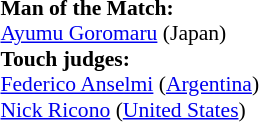<table style="width:100%; font-size:90%;">
<tr>
<td><br><strong>Man of the Match:</strong>
<br><a href='#'>Ayumu Goromaru</a> (Japan)<br><strong>Touch judges:</strong>
<br><a href='#'>Federico Anselmi</a> (<a href='#'>Argentina</a>)
<br><a href='#'>Nick Ricono</a> (<a href='#'>United States</a>)</td>
</tr>
</table>
